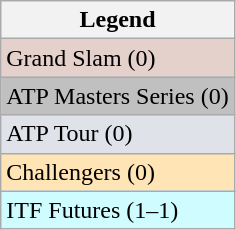<table class=wikitable>
<tr>
<th>Legend</th>
</tr>
<tr bgcolor=e5d1cb>
<td>Grand Slam (0)</td>
</tr>
<tr bgcolor=silver>
<td>ATP Masters Series (0)</td>
</tr>
<tr bgcolor=dfe2e9>
<td>ATP Tour (0)</td>
</tr>
<tr bgcolor=moccasin>
<td>Challengers (0)</td>
</tr>
<tr bgcolor=cffcff>
<td>ITF Futures (1–1)</td>
</tr>
</table>
